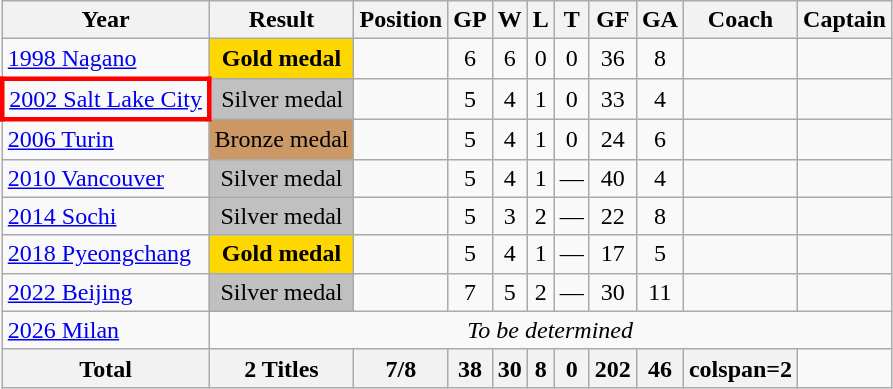<table class="wikitable sortable" style="font-size: 100%; text-align: center;">
<tr>
<th>Year</th>
<th>Result</th>
<th>Position</th>
<th>GP</th>
<th>W</th>
<th>L</th>
<th>T</th>
<th>GF</th>
<th>GA</th>
<th>Coach</th>
<th>Captain</th>
</tr>
<tr>
<td align=left> <a href='#'>1998 Nagano</a></td>
<td style="background:gold;"><strong>Gold medal</strong></td>
<td></td>
<td>6</td>
<td>6</td>
<td>0</td>
<td>0</td>
<td>36</td>
<td>8</td>
<td></td>
<td></td>
</tr>
<tr>
<td style="border: 3px solid red" align=left> <a href='#'>2002 Salt Lake City</a></td>
<td style="background:silver;">Silver medal</td>
<td></td>
<td>5</td>
<td>4</td>
<td>1</td>
<td>0</td>
<td>33</td>
<td>4</td>
<td></td>
<td></td>
</tr>
<tr>
<td align=left> <a href='#'>2006 Turin</a></td>
<td style="background:#cc9966;">Bronze medal</td>
<td></td>
<td>5</td>
<td>4</td>
<td>1</td>
<td>0</td>
<td>24</td>
<td>6</td>
<td></td>
<td></td>
</tr>
<tr>
<td align=left> <a href='#'>2010 Vancouver</a></td>
<td style="background:silver;">Silver medal</td>
<td></td>
<td>5</td>
<td>4</td>
<td>1</td>
<td>—</td>
<td>40</td>
<td>4</td>
<td></td>
<td></td>
</tr>
<tr>
<td align=left> <a href='#'>2014 Sochi</a></td>
<td style="background:silver;">Silver medal</td>
<td></td>
<td>5</td>
<td>3</td>
<td>2</td>
<td>—</td>
<td>22</td>
<td>8</td>
<td></td>
<td></td>
</tr>
<tr>
<td align=left> <a href='#'>2018 Pyeongchang</a></td>
<td style="background:gold;"><strong>Gold medal</strong></td>
<td></td>
<td>5</td>
<td>4</td>
<td>1</td>
<td>—</td>
<td>17</td>
<td>5</td>
<td></td>
<td></td>
</tr>
<tr>
<td align=left> <a href='#'>2022 Beijing</a></td>
<td style="background:silver;">Silver medal</td>
<td></td>
<td>7</td>
<td>5</td>
<td>2</td>
<td>—</td>
<td>30</td>
<td>11</td>
<td></td>
<td></td>
</tr>
<tr>
<td align=left> <a href='#'>2026 Milan</a></td>
<td colspan=10><em>To be determined</em></td>
</tr>
<tr>
<th>Total</th>
<th>2 Titles</th>
<th>7/8</th>
<th>38</th>
<th>30</th>
<th>8</th>
<th>0</th>
<th>202</th>
<th>46</th>
<th>colspan=2 </th>
</tr>
</table>
